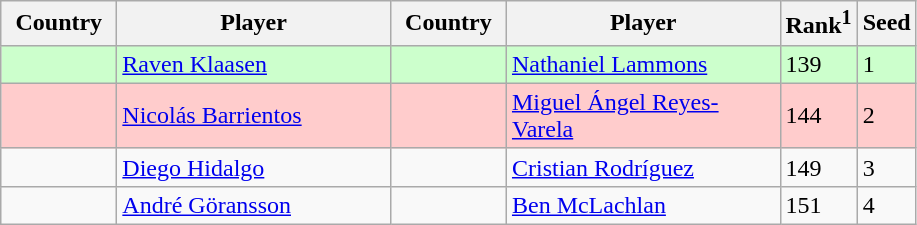<table class="sortable wikitable">
<tr>
<th width="70">Country</th>
<th width="175">Player</th>
<th width="70">Country</th>
<th width="175">Player</th>
<th>Rank<sup>1</sup></th>
<th>Seed</th>
</tr>
<tr bgcolor=#cfc>
<td></td>
<td><a href='#'>Raven Klaasen</a></td>
<td></td>
<td><a href='#'>Nathaniel Lammons</a></td>
<td>139</td>
<td>1</td>
</tr>
<tr bgcolor=#fcc>
<td></td>
<td><a href='#'>Nicolás Barrientos</a></td>
<td></td>
<td><a href='#'>Miguel Ángel Reyes-Varela</a></td>
<td>144</td>
<td>2</td>
</tr>
<tr>
<td></td>
<td><a href='#'>Diego Hidalgo</a></td>
<td></td>
<td><a href='#'>Cristian Rodríguez</a></td>
<td>149</td>
<td>3</td>
</tr>
<tr>
<td></td>
<td><a href='#'>André Göransson</a></td>
<td></td>
<td><a href='#'>Ben McLachlan</a></td>
<td>151</td>
<td>4</td>
</tr>
</table>
